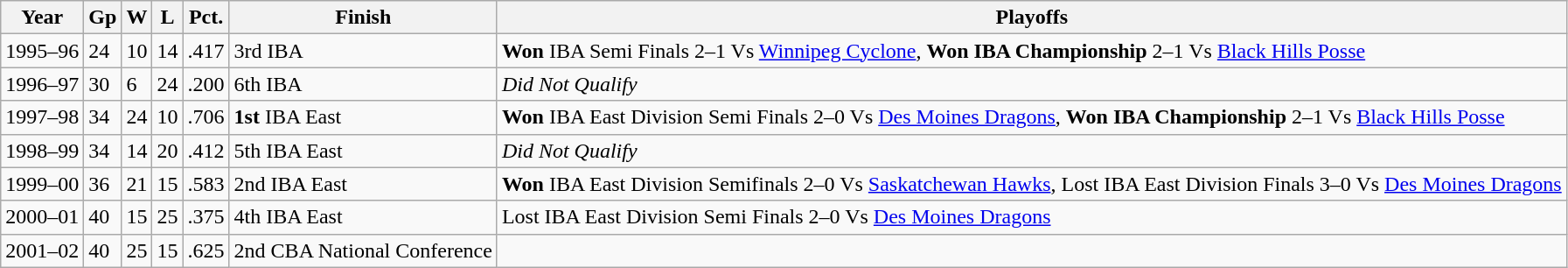<table class="wikitable">
<tr>
<th>Year</th>
<th>Gp</th>
<th>W</th>
<th>L</th>
<th>Pct.</th>
<th>Finish</th>
<th>Playoffs</th>
</tr>
<tr>
<td>1995–96</td>
<td>24</td>
<td>10</td>
<td>14</td>
<td>.417</td>
<td>3rd IBA</td>
<td><strong>Won</strong> IBA Semi Finals 2–1 Vs <a href='#'>Winnipeg Cyclone</a>, <strong>Won</strong> <strong>IBA Championship</strong> 2–1 Vs <a href='#'>Black Hills Posse</a></td>
</tr>
<tr>
<td>1996–97</td>
<td>30</td>
<td>6</td>
<td>24</td>
<td>.200</td>
<td>6th IBA</td>
<td><em>Did Not Qualify</em></td>
</tr>
<tr>
<td>1997–98</td>
<td>34</td>
<td>24</td>
<td>10</td>
<td>.706</td>
<td><strong>1st</strong> IBA East</td>
<td><strong>Won</strong> IBA East Division Semi Finals 2–0 Vs <a href='#'>Des Moines Dragons</a>, <strong>Won IBA Championship</strong> 2–1 Vs <a href='#'>Black Hills Posse</a></td>
</tr>
<tr>
<td>1998–99</td>
<td>34</td>
<td>14</td>
<td>20</td>
<td>.412</td>
<td>5th IBA East</td>
<td><em>Did Not Qualify</em></td>
</tr>
<tr>
<td>1999–00</td>
<td>36</td>
<td>21</td>
<td>15</td>
<td>.583</td>
<td>2nd IBA East</td>
<td><strong>Won</strong> IBA East Division Semifinals 2–0 Vs <a href='#'>Saskatchewan Hawks</a>, Lost IBA East Division Finals 3–0 Vs <a href='#'>Des Moines Dragons</a></td>
</tr>
<tr>
<td>2000–01</td>
<td>40</td>
<td>15</td>
<td>25</td>
<td>.375</td>
<td>4th IBA East</td>
<td>Lost IBA East Division Semi Finals 2–0 Vs <a href='#'>Des Moines Dragons</a></td>
</tr>
<tr>
<td>2001–02</td>
<td>40</td>
<td>25</td>
<td>15</td>
<td>.625</td>
<td>2nd CBA National Conference</td>
<td></td>
</tr>
</table>
